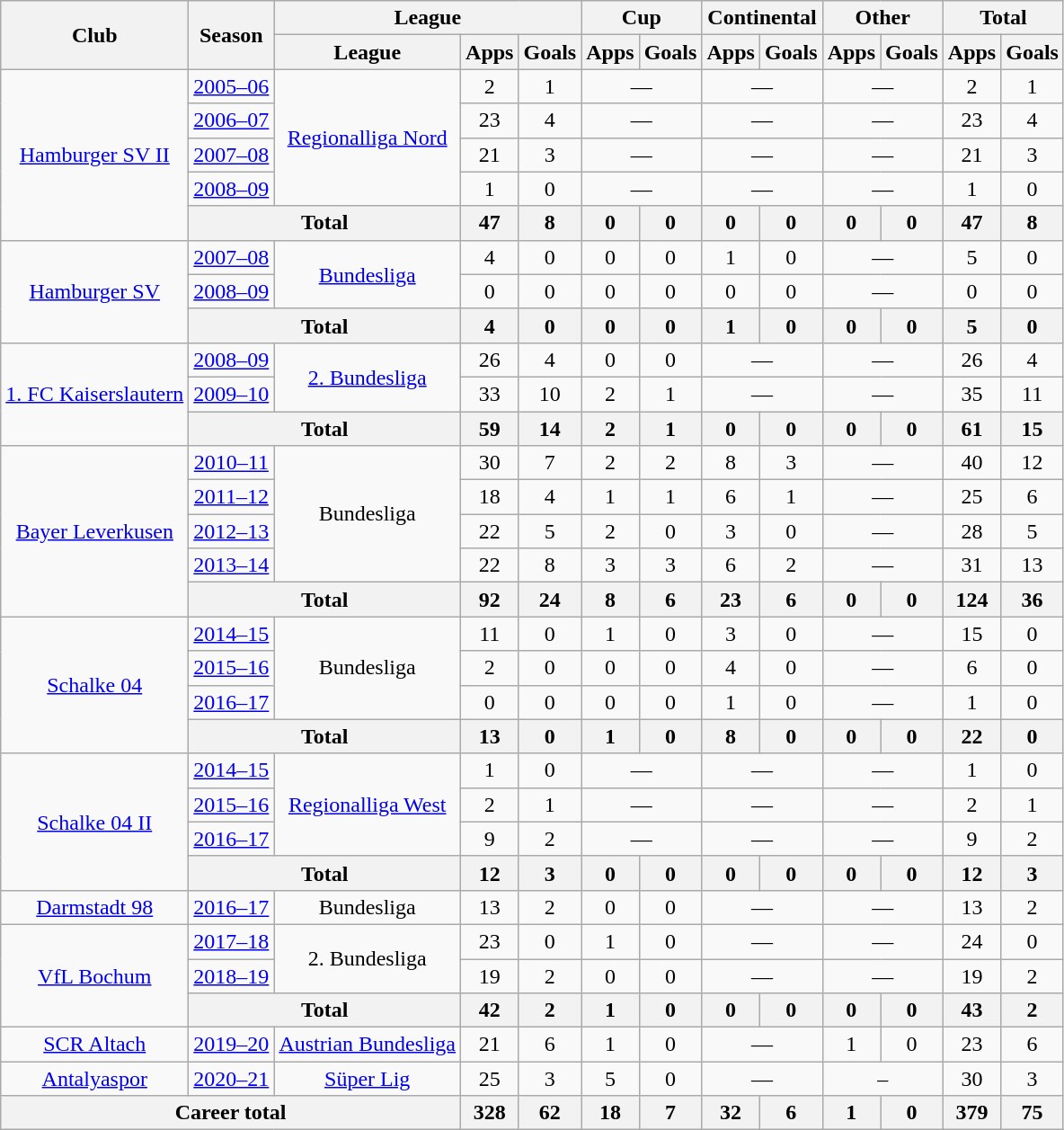<table class="wikitable" style="text-align:center">
<tr>
<th rowspan="2">Club</th>
<th rowspan="2">Season</th>
<th colspan="3">League</th>
<th colspan="2">Cup</th>
<th colspan="2">Continental</th>
<th colspan="2">Other</th>
<th colspan="2">Total</th>
</tr>
<tr>
<th>League</th>
<th>Apps</th>
<th>Goals</th>
<th>Apps</th>
<th>Goals</th>
<th>Apps</th>
<th>Goals</th>
<th>Apps</th>
<th>Goals</th>
<th>Apps</th>
<th>Goals</th>
</tr>
<tr>
<td rowspan="5"><a href='#'>Hamburger SV II</a></td>
<td><a href='#'>2005–06</a></td>
<td rowspan="4"><a href='#'>Regionalliga Nord</a></td>
<td>2</td>
<td>1</td>
<td colspan="2">—</td>
<td colspan="2">—</td>
<td colspan="2">—</td>
<td>2</td>
<td>1</td>
</tr>
<tr>
<td><a href='#'>2006–07</a></td>
<td>23</td>
<td>4</td>
<td colspan="2">—</td>
<td colspan="2">—</td>
<td colspan="2">—</td>
<td>23</td>
<td>4</td>
</tr>
<tr>
<td><a href='#'>2007–08</a></td>
<td>21</td>
<td>3</td>
<td colspan="2">—</td>
<td colspan="2">—</td>
<td colspan="2">—</td>
<td>21</td>
<td>3</td>
</tr>
<tr>
<td><a href='#'>2008–09</a></td>
<td>1</td>
<td>0</td>
<td colspan="2">—</td>
<td colspan="2">—</td>
<td colspan="2">—</td>
<td>1</td>
<td>0</td>
</tr>
<tr>
<th colspan="2">Total</th>
<th>47</th>
<th>8</th>
<th>0</th>
<th>0</th>
<th>0</th>
<th>0</th>
<th>0</th>
<th>0</th>
<th>47</th>
<th>8</th>
</tr>
<tr>
<td rowspan="3"><a href='#'>Hamburger SV</a></td>
<td><a href='#'>2007–08</a></td>
<td rowspan="2"><a href='#'>Bundesliga</a></td>
<td>4</td>
<td>0</td>
<td>0</td>
<td>0</td>
<td>1</td>
<td>0</td>
<td colspan="2">—</td>
<td>5</td>
<td>0</td>
</tr>
<tr>
<td><a href='#'>2008–09</a></td>
<td>0</td>
<td>0</td>
<td>0</td>
<td>0</td>
<td>0</td>
<td>0</td>
<td colspan="2">—</td>
<td>0</td>
<td>0</td>
</tr>
<tr>
<th colspan="2">Total</th>
<th>4</th>
<th>0</th>
<th>0</th>
<th>0</th>
<th>1</th>
<th>0</th>
<th>0</th>
<th>0</th>
<th>5</th>
<th>0</th>
</tr>
<tr>
<td rowspan="3"><a href='#'>1. FC Kaiserslautern</a></td>
<td><a href='#'>2008–09</a></td>
<td rowspan="2"><a href='#'>2. Bundesliga</a></td>
<td>26</td>
<td>4</td>
<td>0</td>
<td>0</td>
<td colspan="2">—</td>
<td colspan="2">—</td>
<td>26</td>
<td>4</td>
</tr>
<tr>
<td><a href='#'>2009–10</a></td>
<td>33</td>
<td>10</td>
<td>2</td>
<td>1</td>
<td colspan="2">—</td>
<td colspan="2">—</td>
<td>35</td>
<td>11</td>
</tr>
<tr>
<th colspan="2">Total</th>
<th>59</th>
<th>14</th>
<th>2</th>
<th>1</th>
<th>0</th>
<th>0</th>
<th>0</th>
<th>0</th>
<th>61</th>
<th>15</th>
</tr>
<tr>
<td rowspan="5"><a href='#'>Bayer Leverkusen</a></td>
<td><a href='#'>2010–11</a></td>
<td rowspan="4">Bundesliga</td>
<td>30</td>
<td>7</td>
<td>2</td>
<td>2</td>
<td>8</td>
<td>3</td>
<td colspan="2">—</td>
<td>40</td>
<td>12</td>
</tr>
<tr>
<td><a href='#'>2011–12</a></td>
<td>18</td>
<td>4</td>
<td>1</td>
<td>1</td>
<td>6</td>
<td>1</td>
<td colspan="2">—</td>
<td>25</td>
<td>6</td>
</tr>
<tr>
<td><a href='#'>2012–13</a></td>
<td>22</td>
<td>5</td>
<td>2</td>
<td>0</td>
<td>3</td>
<td>0</td>
<td colspan="2">—</td>
<td>28</td>
<td>5</td>
</tr>
<tr>
<td><a href='#'>2013–14</a></td>
<td>22</td>
<td>8</td>
<td>3</td>
<td>3</td>
<td>6</td>
<td>2</td>
<td colspan="2">—</td>
<td>31</td>
<td>13</td>
</tr>
<tr>
<th colspan="2">Total</th>
<th>92</th>
<th>24</th>
<th>8</th>
<th>6</th>
<th>23</th>
<th>6</th>
<th>0</th>
<th>0</th>
<th>124</th>
<th>36</th>
</tr>
<tr>
<td rowspan="4"><a href='#'>Schalke 04</a></td>
<td><a href='#'>2014–15</a></td>
<td rowspan="3">Bundesliga</td>
<td>11</td>
<td>0</td>
<td>1</td>
<td>0</td>
<td>3</td>
<td>0</td>
<td colspan="2">—</td>
<td>15</td>
<td>0</td>
</tr>
<tr>
<td><a href='#'>2015–16</a></td>
<td>2</td>
<td>0</td>
<td>0</td>
<td>0</td>
<td>4</td>
<td>0</td>
<td colspan="2">—</td>
<td>6</td>
<td>0</td>
</tr>
<tr>
<td><a href='#'>2016–17</a></td>
<td>0</td>
<td>0</td>
<td>0</td>
<td>0</td>
<td>1</td>
<td>0</td>
<td colspan="2">—</td>
<td>1</td>
<td>0</td>
</tr>
<tr>
<th colspan="2">Total</th>
<th>13</th>
<th>0</th>
<th>1</th>
<th>0</th>
<th>8</th>
<th>0</th>
<th>0</th>
<th>0</th>
<th>22</th>
<th>0</th>
</tr>
<tr>
<td rowspan="4"><a href='#'>Schalke 04 II</a></td>
<td><a href='#'>2014–15</a></td>
<td rowspan="3"><a href='#'>Regionalliga West</a></td>
<td>1</td>
<td>0</td>
<td colspan="2">—</td>
<td colspan="2">—</td>
<td colspan="2">—</td>
<td>1</td>
<td>0</td>
</tr>
<tr>
<td><a href='#'>2015–16</a></td>
<td>2</td>
<td>1</td>
<td colspan="2">—</td>
<td colspan="2">—</td>
<td colspan="2">—</td>
<td>2</td>
<td>1</td>
</tr>
<tr>
<td><a href='#'>2016–17</a></td>
<td>9</td>
<td>2</td>
<td colspan="2">—</td>
<td colspan="2">—</td>
<td colspan="2">—</td>
<td>9</td>
<td>2</td>
</tr>
<tr>
<th colspan="2">Total</th>
<th>12</th>
<th>3</th>
<th>0</th>
<th>0</th>
<th>0</th>
<th>0</th>
<th>0</th>
<th>0</th>
<th>12</th>
<th>3</th>
</tr>
<tr>
<td><a href='#'>Darmstadt 98</a></td>
<td><a href='#'>2016–17</a></td>
<td>Bundesliga</td>
<td>13</td>
<td>2</td>
<td>0</td>
<td>0</td>
<td colspan="2">—</td>
<td colspan="2">—</td>
<td>13</td>
<td>2</td>
</tr>
<tr>
<td rowspan="3"><a href='#'>VfL Bochum</a></td>
<td><a href='#'>2017–18</a></td>
<td rowspan="2">2. Bundesliga</td>
<td>23</td>
<td>0</td>
<td>1</td>
<td>0</td>
<td colspan="2">—</td>
<td colspan="2">—</td>
<td>24</td>
<td>0</td>
</tr>
<tr>
<td><a href='#'>2018–19</a></td>
<td>19</td>
<td>2</td>
<td>0</td>
<td>0</td>
<td colspan="2">—</td>
<td colspan="2">—</td>
<td>19</td>
<td>2</td>
</tr>
<tr>
<th colspan="2">Total</th>
<th>42</th>
<th>2</th>
<th>1</th>
<th>0</th>
<th>0</th>
<th>0</th>
<th>0</th>
<th>0</th>
<th>43</th>
<th>2</th>
</tr>
<tr>
<td><a href='#'>SCR Altach</a></td>
<td><a href='#'>2019–20</a></td>
<td><a href='#'>Austrian Bundesliga</a></td>
<td>21</td>
<td>6</td>
<td>1</td>
<td>0</td>
<td colspan="2">—</td>
<td>1</td>
<td>0</td>
<td>23</td>
<td>6</td>
</tr>
<tr>
<td><a href='#'>Antalyaspor</a></td>
<td><a href='#'>2020–21</a></td>
<td><a href='#'>Süper Lig</a></td>
<td>25</td>
<td>3</td>
<td>5</td>
<td>0</td>
<td colspan="2">—</td>
<td colspan="2">–</td>
<td>30</td>
<td>3</td>
</tr>
<tr>
<th colspan="3">Career total</th>
<th>328</th>
<th>62</th>
<th>18</th>
<th>7</th>
<th>32</th>
<th>6</th>
<th>1</th>
<th>0</th>
<th>379</th>
<th>75</th>
</tr>
</table>
